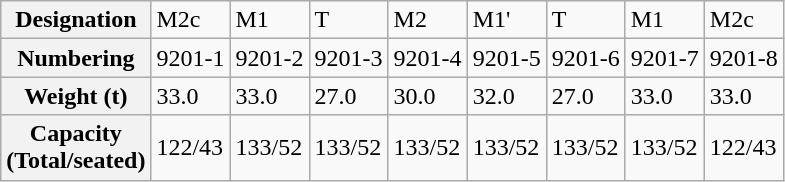<table class="wikitable">
<tr>
<th>Designation</th>
<td>M2c</td>
<td>M1</td>
<td>T</td>
<td>M2</td>
<td>M1'</td>
<td>T</td>
<td>M1</td>
<td>M2c</td>
</tr>
<tr>
<th>Numbering</th>
<td>9201-1</td>
<td>9201-2</td>
<td>9201-3</td>
<td>9201-4</td>
<td>9201-5</td>
<td>9201-6</td>
<td>9201-7</td>
<td>9201-8</td>
</tr>
<tr>
<th>Weight (t)</th>
<td>33.0</td>
<td>33.0</td>
<td>27.0</td>
<td>30.0</td>
<td>32.0</td>
<td>27.0</td>
<td>33.0</td>
<td>33.0</td>
</tr>
<tr>
<th>Capacity<br>(Total/seated)</th>
<td>122/43</td>
<td>133/52</td>
<td>133/52</td>
<td>133/52</td>
<td>133/52</td>
<td>133/52</td>
<td>133/52</td>
<td>122/43</td>
</tr>
</table>
